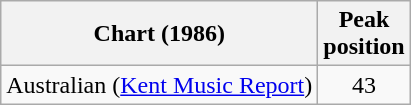<table class="wikitable">
<tr>
<th>Chart (1986)</th>
<th>Peak<br>position</th>
</tr>
<tr>
<td>Australian (<a href='#'>Kent Music Report</a>)</td>
<td align="center">43</td>
</tr>
</table>
